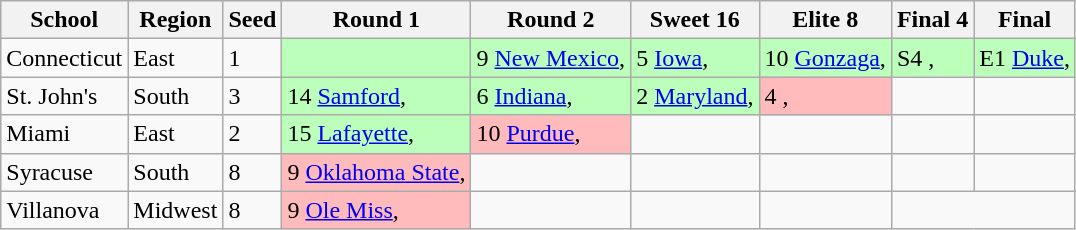<table class="wikitable">
<tr>
<th>School</th>
<th>Region</th>
<th>Seed</th>
<th>Round 1</th>
<th>Round 2</th>
<th>Sweet 16</th>
<th>Elite 8</th>
<th>Final 4</th>
<th>Final</th>
</tr>
<tr>
<td>Connecticut</td>
<td>East</td>
<td>1</td>
<td style="background:#bfb;"> </td>
<td style="background:#bfb;">9 <a href='#'>New Mexico</a>, </td>
<td style="background:#bfb;">5 <a href='#'>Iowa</a>, </td>
<td style="background:#bfb;">10 <a href='#'>Gonzaga</a>, </td>
<td style="background:#bfb;">S4 <a href='#'></a>, </td>
<td style="background:#bfb;">E1 <a href='#'>Duke</a>, </td>
</tr>
<tr>
<td>St. John's</td>
<td>South</td>
<td>3</td>
<td style="background:#bfb;">14 <a href='#'>Samford</a>, </td>
<td style="background:#bfb;">6 <a href='#'>Indiana</a>, </td>
<td style="background:#bfb;">2 <a href='#'>Maryland</a>, </td>
<td style="background:#fbb;">4 , </td>
<td></td>
<td></td>
</tr>
<tr>
<td>Miami</td>
<td>East</td>
<td>2</td>
<td style="background:#bfb;">15 <a href='#'>Lafayette</a>, </td>
<td style="background:#fbb;">10 <a href='#'>Purdue</a>, </td>
<td></td>
<td></td>
<td></td>
<td></td>
</tr>
<tr>
<td>Syracuse</td>
<td>South</td>
<td>8</td>
<td style="background:#fbb;">9 <a href='#'>Oklahoma State</a>, </td>
<td></td>
<td></td>
<td></td>
<td></td>
<td></td>
</tr>
<tr>
<td>Villanova</td>
<td>Midwest</td>
<td>8</td>
<td style="background:#fbb;">9 <a href='#'>Ole Miss</a>, </td>
<td></td>
<td></td>
<td></td>
</tr>
</table>
